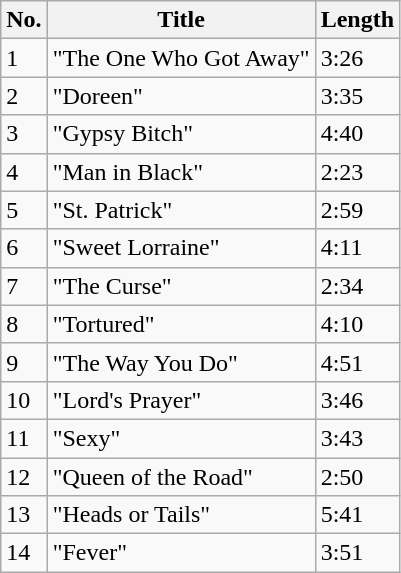<table class="wikitable">
<tr>
<th>No.</th>
<th>Title</th>
<th>Length</th>
</tr>
<tr>
<td>1</td>
<td>"The One Who Got Away"</td>
<td>3:26</td>
</tr>
<tr>
<td>2</td>
<td>"Doreen"</td>
<td>3:35</td>
</tr>
<tr>
<td>3</td>
<td>"Gypsy Bitch"</td>
<td>4:40</td>
</tr>
<tr>
<td>4</td>
<td>"Man in Black"</td>
<td>2:23</td>
</tr>
<tr>
<td>5</td>
<td>"St. Patrick"</td>
<td>2:59</td>
</tr>
<tr>
<td>6</td>
<td>"Sweet Lorraine"</td>
<td>4:11</td>
</tr>
<tr>
<td>7</td>
<td>"The Curse"</td>
<td>2:34</td>
</tr>
<tr>
<td>8</td>
<td>"Tortured"</td>
<td>4:10</td>
</tr>
<tr>
<td>9</td>
<td>"The Way You Do"</td>
<td>4:51</td>
</tr>
<tr>
<td>10</td>
<td>"Lord's Prayer"</td>
<td>3:46</td>
</tr>
<tr>
<td>11</td>
<td>"Sexy"</td>
<td>3:43</td>
</tr>
<tr>
<td>12</td>
<td>"Queen of the Road"</td>
<td>2:50</td>
</tr>
<tr>
<td>13</td>
<td>"Heads or Tails"</td>
<td>5:41</td>
</tr>
<tr>
<td>14</td>
<td>"Fever"</td>
<td>3:51</td>
</tr>
</table>
